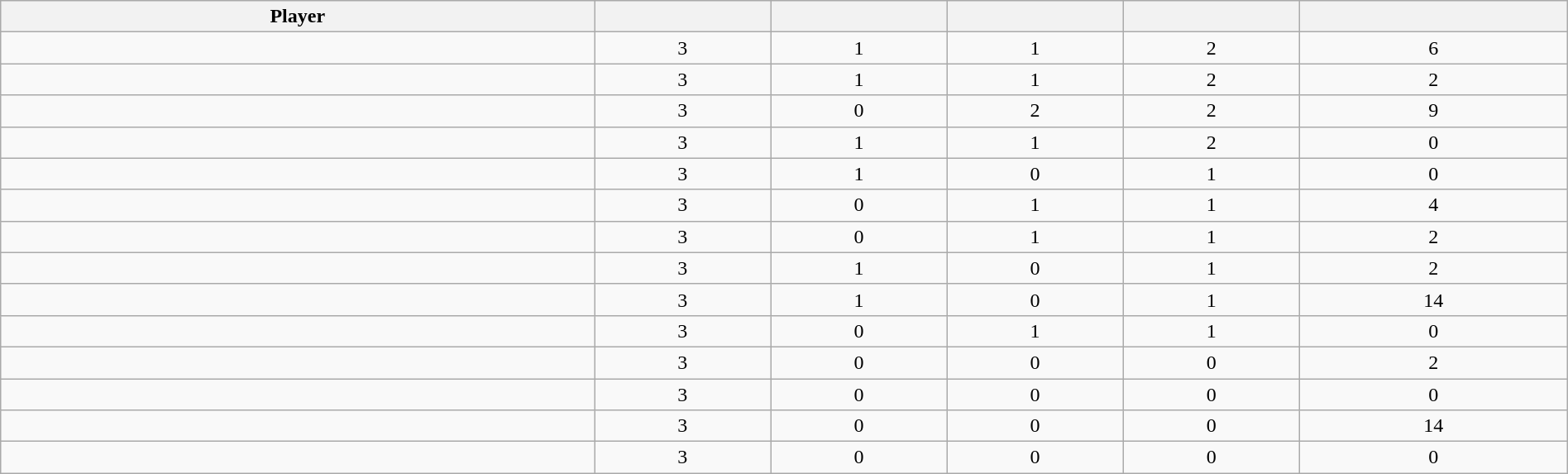<table class="wikitable sortable" style="width:100%;">
<tr align=center>
<th>Player</th>
<th></th>
<th></th>
<th></th>
<th></th>
<th></th>
</tr>
<tr align=center>
<td></td>
<td>3</td>
<td>1</td>
<td>1</td>
<td>2</td>
<td>6</td>
</tr>
<tr align=center>
<td></td>
<td>3</td>
<td>1</td>
<td>1</td>
<td>2</td>
<td>2</td>
</tr>
<tr align=center>
<td></td>
<td>3</td>
<td>0</td>
<td>2</td>
<td>2</td>
<td>9</td>
</tr>
<tr align=center>
<td></td>
<td>3</td>
<td>1</td>
<td>1</td>
<td>2</td>
<td>0</td>
</tr>
<tr align=center>
<td></td>
<td>3</td>
<td>1</td>
<td>0</td>
<td>1</td>
<td>0</td>
</tr>
<tr align=center>
<td></td>
<td>3</td>
<td>0</td>
<td>1</td>
<td>1</td>
<td>4</td>
</tr>
<tr align=center>
<td></td>
<td>3</td>
<td>0</td>
<td>1</td>
<td>1</td>
<td>2</td>
</tr>
<tr align=center>
<td></td>
<td>3</td>
<td>1</td>
<td>0</td>
<td>1</td>
<td>2</td>
</tr>
<tr align=center>
<td></td>
<td>3</td>
<td>1</td>
<td>0</td>
<td>1</td>
<td>14</td>
</tr>
<tr align=center>
<td></td>
<td>3</td>
<td>0</td>
<td>1</td>
<td>1</td>
<td>0</td>
</tr>
<tr align=center>
<td></td>
<td>3</td>
<td>0</td>
<td>0</td>
<td>0</td>
<td>2</td>
</tr>
<tr align=center>
<td></td>
<td>3</td>
<td>0</td>
<td>0</td>
<td>0</td>
<td>0</td>
</tr>
<tr align=center>
<td></td>
<td>3</td>
<td>0</td>
<td>0</td>
<td>0</td>
<td>14</td>
</tr>
<tr align=center>
<td></td>
<td>3</td>
<td>0</td>
<td>0</td>
<td>0</td>
<td>0</td>
</tr>
</table>
